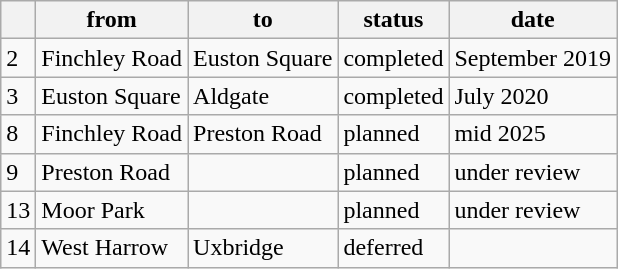<table class="wikitable sortable">
<tr>
<th data-sort-type="number"></th>
<th>from</th>
<th class="unsortable">to</th>
<th>status</th>
<th data-sort-type="isoDate">date</th>
</tr>
<tr>
<td>2</td>
<td>Finchley Road</td>
<td>Euston Square</td>
<td>completed</td>
<td data-sort-value="2019-09">September 2019</td>
</tr>
<tr>
<td>3</td>
<td>Euston Square</td>
<td>Aldgate</td>
<td>completed</td>
<td data-sort-value="2020-07">July 2020</td>
</tr>
<tr>
<td>8</td>
<td>Finchley Road</td>
<td>Preston Road</td>
<td>planned</td>
<td data-sort-value="2024-12">mid 2025</td>
</tr>
<tr>
<td>9</td>
<td>Preston Road</td>
<td></td>
<td>planned</td>
<td data-sort-value="2025-01">under review</td>
</tr>
<tr>
<td>13</td>
<td>Moor Park</td>
<td></td>
<td>planned</td>
<td data-sort-value="2025-02">under review</td>
</tr>
<tr>
<td>14</td>
<td>West Harrow</td>
<td>Uxbridge</td>
<td>deferred</td>
<td data-sort-value="2025-03"></td>
</tr>
</table>
